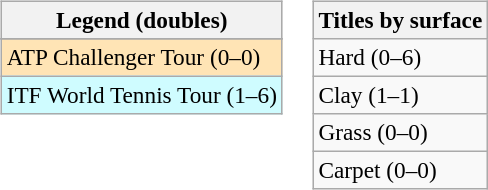<table>
<tr valign=top>
<td><br><table class=wikitable style=font-size:97%>
<tr>
<th>Legend (doubles)</th>
</tr>
<tr bgcolor=e5d1cb>
</tr>
<tr bgcolor=moccasin>
<td>ATP Challenger Tour (0–0)</td>
</tr>
<tr bgcolor=cffcff>
<td>ITF World Tennis Tour (1–6)</td>
</tr>
</table>
</td>
<td><br><table class=wikitable style=font-size:97%>
<tr>
<th>Titles by surface</th>
</tr>
<tr>
<td>Hard (0–6)</td>
</tr>
<tr>
<td>Clay (1–1)</td>
</tr>
<tr>
<td>Grass (0–0)</td>
</tr>
<tr>
<td>Carpet (0–0)</td>
</tr>
</table>
</td>
</tr>
</table>
